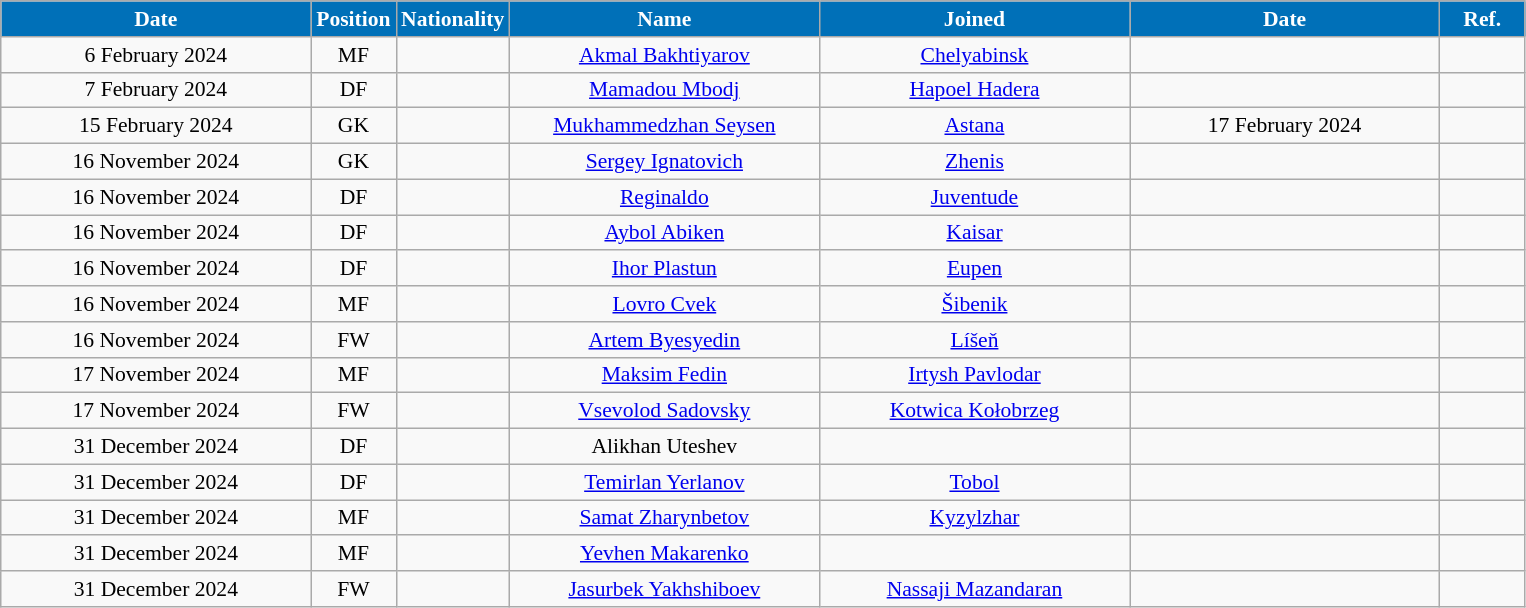<table class="wikitable"  style="text-align:center; font-size:90%; ">
<tr>
<th style="background:#0070B8; color:#FFFFFF; width:200px;">Date</th>
<th style="background:#0070B8; color:#FFFFFF; width:50px;">Position</th>
<th style="background:#0070B8; color:#FFFFFF; width:50px;">Nationality</th>
<th style="background:#0070B8; color:#FFFFFF; width:200px;">Name</th>
<th style="background:#0070B8; color:#FFFFFF; width:200px;">Joined</th>
<th style="background:#0070B8; color:#FFFFFF; width:200px;">Date</th>
<th style="background:#0070B8; color:#FFFFFF; width:50px;">Ref.</th>
</tr>
<tr>
<td>6 February 2024</td>
<td>MF</td>
<td></td>
<td><a href='#'>Akmal Bakhtiyarov</a></td>
<td><a href='#'>Chelyabinsk</a></td>
<td></td>
<td></td>
</tr>
<tr>
<td>7 February 2024</td>
<td>DF</td>
<td></td>
<td><a href='#'>Mamadou Mbodj</a></td>
<td><a href='#'>Hapoel Hadera</a></td>
<td></td>
<td></td>
</tr>
<tr>
<td>15 February 2024</td>
<td>GK</td>
<td></td>
<td><a href='#'>Mukhammedzhan Seysen</a></td>
<td><a href='#'>Astana</a></td>
<td>17 February 2024</td>
<td></td>
</tr>
<tr>
<td>16 November 2024</td>
<td>GK</td>
<td></td>
<td><a href='#'>Sergey Ignatovich</a></td>
<td><a href='#'>Zhenis</a></td>
<td></td>
<td></td>
</tr>
<tr>
<td>16 November 2024</td>
<td>DF</td>
<td></td>
<td><a href='#'>Reginaldo</a></td>
<td><a href='#'>Juventude</a></td>
<td></td>
<td></td>
</tr>
<tr>
<td>16 November 2024</td>
<td>DF</td>
<td></td>
<td><a href='#'>Aybol Abiken</a></td>
<td><a href='#'>Kaisar</a></td>
<td></td>
<td></td>
</tr>
<tr>
<td>16 November 2024</td>
<td>DF</td>
<td></td>
<td><a href='#'>Ihor Plastun</a></td>
<td><a href='#'>Eupen</a></td>
<td></td>
<td></td>
</tr>
<tr>
<td>16 November 2024</td>
<td>MF</td>
<td></td>
<td><a href='#'>Lovro Cvek</a></td>
<td><a href='#'>Šibenik</a></td>
<td></td>
<td></td>
</tr>
<tr>
<td>16 November 2024</td>
<td>FW</td>
<td></td>
<td><a href='#'>Artem Byesyedin</a></td>
<td><a href='#'>Líšeň</a></td>
<td></td>
<td></td>
</tr>
<tr>
<td>17 November 2024</td>
<td>MF</td>
<td></td>
<td><a href='#'>Maksim Fedin</a></td>
<td><a href='#'>Irtysh Pavlodar</a></td>
<td></td>
<td></td>
</tr>
<tr>
<td>17 November 2024</td>
<td>FW</td>
<td></td>
<td><a href='#'>Vsevolod Sadovsky</a></td>
<td><a href='#'>Kotwica Kołobrzeg</a></td>
<td></td>
<td></td>
</tr>
<tr>
<td>31 December 2024</td>
<td>DF</td>
<td></td>
<td>Alikhan Uteshev</td>
<td></td>
<td></td>
<td></td>
</tr>
<tr>
<td>31 December 2024</td>
<td>DF</td>
<td></td>
<td><a href='#'>Temirlan Yerlanov</a></td>
<td><a href='#'>Tobol</a></td>
<td></td>
<td></td>
</tr>
<tr>
<td>31 December 2024</td>
<td>MF</td>
<td></td>
<td><a href='#'>Samat Zharynbetov</a></td>
<td><a href='#'>Kyzylzhar</a></td>
<td></td>
<td></td>
</tr>
<tr>
<td>31 December 2024</td>
<td>MF</td>
<td></td>
<td><a href='#'>Yevhen Makarenko</a></td>
<td></td>
<td></td>
<td></td>
</tr>
<tr>
<td>31 December 2024</td>
<td>FW</td>
<td></td>
<td><a href='#'>Jasurbek Yakhshiboev</a></td>
<td><a href='#'>Nassaji Mazandaran</a></td>
<td></td>
<td></td>
</tr>
</table>
